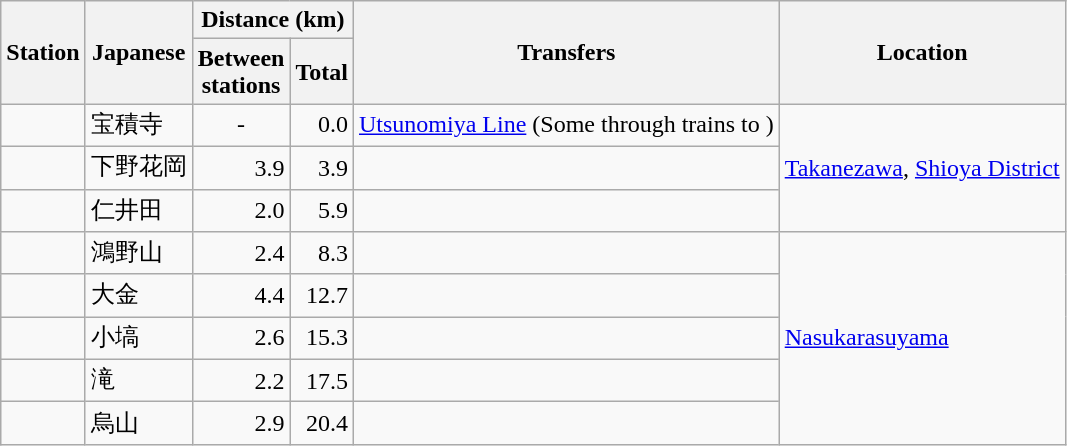<table class="wikitable">
<tr>
<th rowspan="2">Station</th>
<th rowspan="2">Japanese</th>
<th colspan="2">Distance (km)</th>
<th rowspan="2">Transfers</th>
<th rowspan="2">Location</th>
</tr>
<tr>
<th>Between<br>stations</th>
<th>Total</th>
</tr>
<tr>
<td></td>
<td>宝積寺</td>
<td style="text-align:center;">-</td>
<td style="text-align:right;">0.0</td>
<td> <a href='#'>Utsunomiya Line</a> (Some through trains to )</td>
<td rowspan="3"><a href='#'>Takanezawa</a>, <a href='#'>Shioya District</a></td>
</tr>
<tr>
<td></td>
<td>下野花岡</td>
<td style="text-align:right;">3.9</td>
<td style="text-align:right;">3.9</td>
<td> </td>
</tr>
<tr>
<td></td>
<td>仁井田</td>
<td style="text-align:right;">2.0</td>
<td style="text-align:right;">5.9</td>
<td> </td>
</tr>
<tr>
<td></td>
<td>鴻野山</td>
<td style="text-align:right;">2.4</td>
<td style="text-align:right;">8.3</td>
<td> </td>
<td rowspan="5"><a href='#'>Nasukarasuyama</a></td>
</tr>
<tr>
<td></td>
<td>大金</td>
<td style="text-align:right;">4.4</td>
<td style="text-align:right;">12.7</td>
<td> </td>
</tr>
<tr>
<td></td>
<td>小塙</td>
<td style="text-align:right;">2.6</td>
<td style="text-align:right;">15.3</td>
<td> </td>
</tr>
<tr>
<td></td>
<td>滝</td>
<td style="text-align:right;">2.2</td>
<td style="text-align:right;">17.5</td>
<td> </td>
</tr>
<tr>
<td></td>
<td>烏山</td>
<td style="text-align:right;">2.9</td>
<td style="text-align:right;">20.4</td>
<td> </td>
</tr>
</table>
